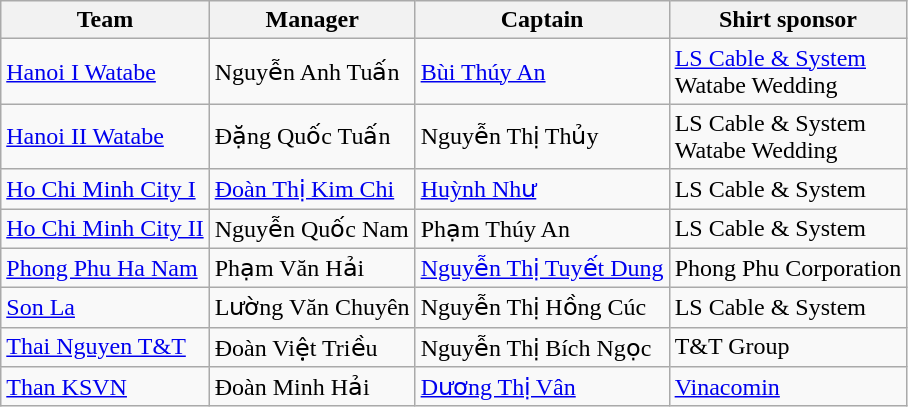<table class="wikitable sortable">
<tr>
<th>Team</th>
<th>Manager</th>
<th>Captain</th>
<th>Shirt sponsor</th>
</tr>
<tr>
<td><a href='#'>Hanoi I Watabe</a></td>
<td> Nguyễn Anh Tuấn</td>
<td> <a href='#'>Bùi Thúy An</a></td>
<td><a href='#'>LS Cable & System</a><br>Watabe Wedding</td>
</tr>
<tr>
<td><a href='#'>Hanoi II Watabe</a></td>
<td> Đặng Quốc Tuấn</td>
<td> Nguyễn Thị Thủy</td>
<td>LS Cable & System<br>Watabe Wedding</td>
</tr>
<tr>
<td><a href='#'>Ho Chi Minh City I</a></td>
<td> <a href='#'>Đoàn Thị Kim Chi</a></td>
<td> <a href='#'>Huỳnh Như</a></td>
<td>LS Cable & System</td>
</tr>
<tr>
<td><a href='#'>Ho Chi Minh City II</a></td>
<td> Nguyễn Quốc Nam</td>
<td> Phạm Thúy An</td>
<td>LS Cable & System</td>
</tr>
<tr>
<td><a href='#'>Phong Phu Ha Nam</a></td>
<td> Phạm Văn Hải</td>
<td> <a href='#'>Nguyễn Thị Tuyết Dung</a></td>
<td>Phong Phu Corporation</td>
</tr>
<tr>
<td><a href='#'>Son La</a></td>
<td> Lường Văn Chuyên</td>
<td> Nguyễn Thị Hồng Cúc</td>
<td>LS Cable & System</td>
</tr>
<tr>
<td><a href='#'>Thai Nguyen T&T</a></td>
<td> Đoàn Việt Triều</td>
<td> Nguyễn Thị Bích Ngọc</td>
<td>T&T Group</td>
</tr>
<tr>
<td><a href='#'>Than KSVN</a></td>
<td> Đoàn Minh Hải</td>
<td> <a href='#'>Dương Thị Vân</a></td>
<td><a href='#'>Vinacomin</a></td>
</tr>
</table>
